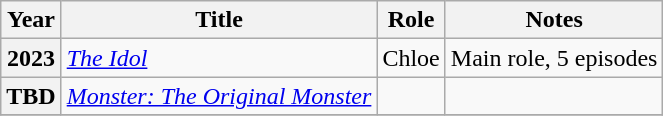<table class="wikitable plainrowheaders sortable">
<tr>
<th scope="col">Year</th>
<th scope="col">Title</th>
<th scope="col">Role</th>
<th scope="col" class="unsortable">Notes</th>
</tr>
<tr>
<th scope="row">2023</th>
<td><em><a href='#'>The Idol</a></em></td>
<td>Chloe</td>
<td>Main role, 5 episodes</td>
</tr>
<tr>
<th scope="row">TBD</th>
<td><em><a href='#'>Monster: The Original Monster</a></em></td>
<td></td>
<td></td>
</tr>
<tr>
</tr>
</table>
